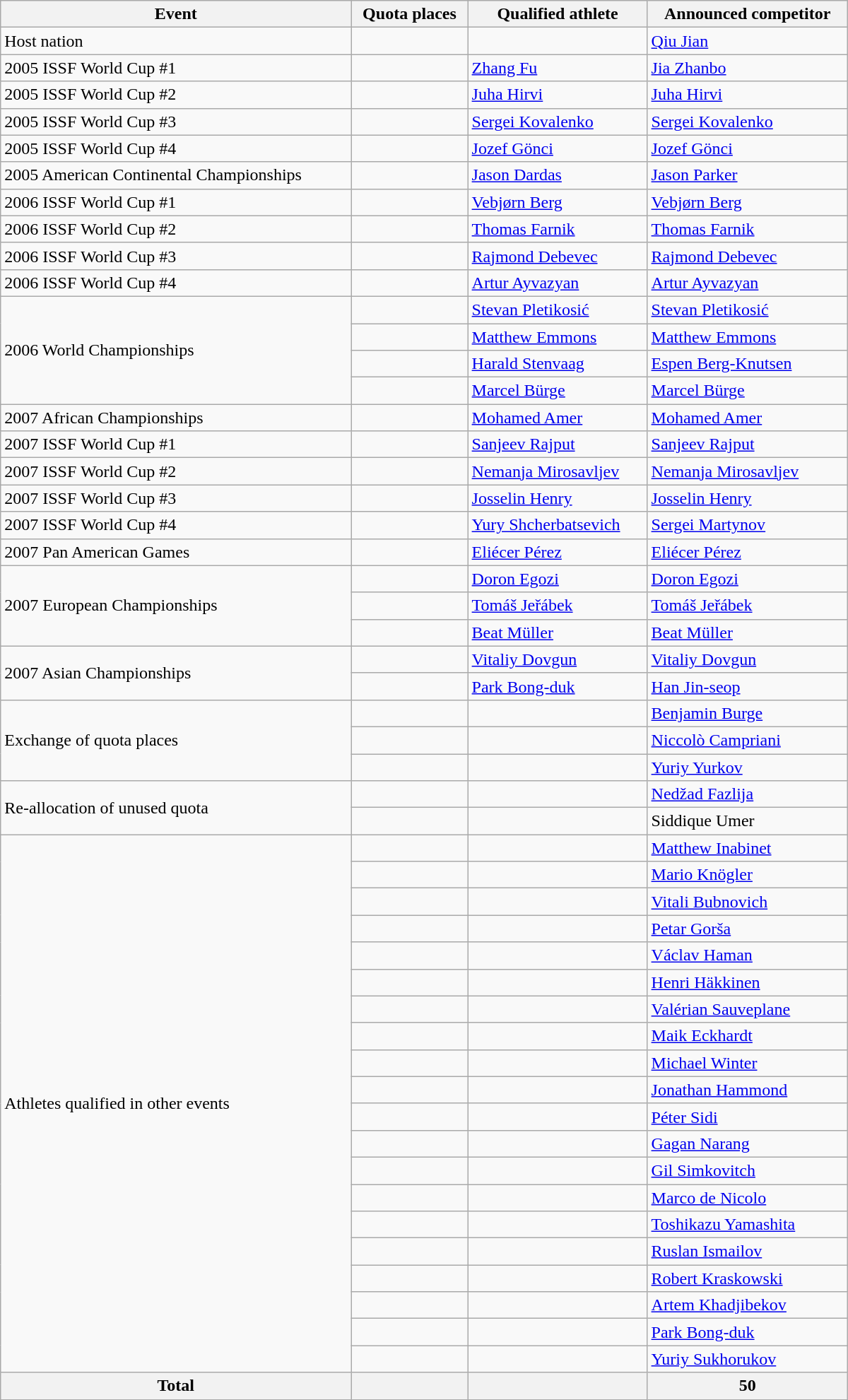<table class=wikitable style="text-align:left" width=800>
<tr>
<th>Event</th>
<th>Quota places</th>
<th>Qualified athlete</th>
<th>Announced competitor</th>
</tr>
<tr>
<td>Host nation</td>
<td></td>
<td></td>
<td><a href='#'>Qiu Jian</a></td>
</tr>
<tr>
<td>2005 ISSF World Cup #1</td>
<td></td>
<td><a href='#'>Zhang Fu</a></td>
<td><a href='#'>Jia Zhanbo</a></td>
</tr>
<tr>
<td>2005 ISSF World Cup #2</td>
<td></td>
<td><a href='#'>Juha Hirvi</a></td>
<td><a href='#'>Juha Hirvi</a></td>
</tr>
<tr>
<td>2005 ISSF World Cup #3</td>
<td></td>
<td><a href='#'>Sergei Kovalenko</a></td>
<td><a href='#'>Sergei Kovalenko</a></td>
</tr>
<tr>
<td>2005 ISSF World Cup #4</td>
<td></td>
<td><a href='#'>Jozef Gönci</a></td>
<td><a href='#'>Jozef Gönci</a></td>
</tr>
<tr>
<td>2005 American Continental Championships</td>
<td></td>
<td><a href='#'>Jason Dardas</a></td>
<td><a href='#'>Jason Parker</a></td>
</tr>
<tr>
<td>2006 ISSF World Cup #1</td>
<td></td>
<td><a href='#'>Vebjørn Berg</a></td>
<td><a href='#'>Vebjørn Berg</a></td>
</tr>
<tr>
<td>2006 ISSF World Cup #2</td>
<td></td>
<td><a href='#'>Thomas Farnik</a></td>
<td><a href='#'>Thomas Farnik</a></td>
</tr>
<tr>
<td>2006 ISSF World Cup #3</td>
<td></td>
<td><a href='#'>Rajmond Debevec</a></td>
<td><a href='#'>Rajmond Debevec</a></td>
</tr>
<tr>
<td>2006 ISSF World Cup #4</td>
<td></td>
<td><a href='#'>Artur Ayvazyan</a></td>
<td><a href='#'>Artur Ayvazyan</a></td>
</tr>
<tr>
<td rowspan="4">2006 World Championships</td>
<td></td>
<td><a href='#'>Stevan Pletikosić</a></td>
<td><a href='#'>Stevan Pletikosić</a></td>
</tr>
<tr>
<td></td>
<td><a href='#'>Matthew Emmons</a></td>
<td><a href='#'>Matthew Emmons</a></td>
</tr>
<tr>
<td></td>
<td><a href='#'>Harald Stenvaag</a></td>
<td><a href='#'>Espen Berg-Knutsen</a></td>
</tr>
<tr>
<td></td>
<td><a href='#'>Marcel Bürge</a></td>
<td><a href='#'>Marcel Bürge</a></td>
</tr>
<tr>
<td>2007 African Championships</td>
<td></td>
<td><a href='#'>Mohamed Amer</a></td>
<td><a href='#'>Mohamed Amer</a></td>
</tr>
<tr>
<td>2007 ISSF World Cup #1</td>
<td></td>
<td><a href='#'>Sanjeev Rajput</a></td>
<td><a href='#'>Sanjeev Rajput</a></td>
</tr>
<tr>
<td>2007 ISSF World Cup #2</td>
<td></td>
<td><a href='#'>Nemanja Mirosavljev</a></td>
<td><a href='#'>Nemanja Mirosavljev</a></td>
</tr>
<tr>
<td>2007 ISSF World Cup #3</td>
<td></td>
<td><a href='#'>Josselin Henry</a></td>
<td><a href='#'>Josselin Henry</a></td>
</tr>
<tr>
<td>2007 ISSF World Cup #4</td>
<td></td>
<td><a href='#'>Yury Shcherbatsevich</a></td>
<td><a href='#'>Sergei Martynov</a></td>
</tr>
<tr>
<td>2007 Pan American Games</td>
<td></td>
<td><a href='#'>Eliécer Pérez</a></td>
<td><a href='#'>Eliécer Pérez</a></td>
</tr>
<tr>
<td rowspan="3">2007 European Championships</td>
<td></td>
<td><a href='#'>Doron Egozi</a></td>
<td><a href='#'>Doron Egozi</a></td>
</tr>
<tr>
<td></td>
<td><a href='#'>Tomáš Jeřábek</a></td>
<td><a href='#'>Tomáš Jeřábek</a></td>
</tr>
<tr>
<td></td>
<td><a href='#'>Beat Müller</a></td>
<td><a href='#'>Beat Müller</a></td>
</tr>
<tr>
<td rowspan="2">2007 Asian Championships</td>
<td></td>
<td><a href='#'>Vitaliy Dovgun</a></td>
<td><a href='#'>Vitaliy Dovgun</a></td>
</tr>
<tr>
<td></td>
<td><a href='#'>Park Bong-duk</a></td>
<td><a href='#'>Han Jin-seop</a></td>
</tr>
<tr>
<td rowspan="3">Exchange of quota places</td>
<td></td>
<td></td>
<td><a href='#'>Benjamin Burge</a></td>
</tr>
<tr>
<td></td>
<td></td>
<td><a href='#'>Niccolò Campriani</a></td>
</tr>
<tr>
<td></td>
<td></td>
<td><a href='#'>Yuriy Yurkov</a></td>
</tr>
<tr>
<td rowspan="2">Re-allocation of unused quota</td>
<td></td>
<td></td>
<td><a href='#'>Nedžad Fazlija</a></td>
</tr>
<tr>
<td></td>
<td></td>
<td>Siddique Umer</td>
</tr>
<tr>
<td rowspan="20">Athletes qualified in other events</td>
<td></td>
<td></td>
<td><a href='#'>Matthew Inabinet</a></td>
</tr>
<tr>
<td></td>
<td></td>
<td><a href='#'>Mario Knögler</a></td>
</tr>
<tr>
<td></td>
<td></td>
<td><a href='#'>Vitali Bubnovich</a></td>
</tr>
<tr>
<td></td>
<td></td>
<td><a href='#'>Petar Gorša</a></td>
</tr>
<tr>
<td></td>
<td></td>
<td><a href='#'>Václav Haman</a></td>
</tr>
<tr>
<td></td>
<td></td>
<td><a href='#'>Henri Häkkinen</a></td>
</tr>
<tr>
<td></td>
<td></td>
<td><a href='#'>Valérian Sauveplane</a></td>
</tr>
<tr>
<td></td>
<td></td>
<td><a href='#'>Maik Eckhardt</a></td>
</tr>
<tr>
<td></td>
<td></td>
<td><a href='#'>Michael Winter</a></td>
</tr>
<tr>
<td></td>
<td></td>
<td><a href='#'>Jonathan Hammond</a></td>
</tr>
<tr>
<td></td>
<td></td>
<td><a href='#'>Péter Sidi</a></td>
</tr>
<tr>
<td></td>
<td></td>
<td><a href='#'>Gagan Narang</a></td>
</tr>
<tr>
<td></td>
<td></td>
<td><a href='#'>Gil Simkovitch</a></td>
</tr>
<tr>
<td></td>
<td></td>
<td><a href='#'>Marco de Nicolo</a></td>
</tr>
<tr>
<td></td>
<td></td>
<td><a href='#'>Toshikazu Yamashita</a></td>
</tr>
<tr>
<td></td>
<td></td>
<td><a href='#'>Ruslan Ismailov</a></td>
</tr>
<tr>
<td></td>
<td></td>
<td><a href='#'>Robert Kraskowski</a></td>
</tr>
<tr>
<td></td>
<td></td>
<td><a href='#'>Artem Khadjibekov</a></td>
</tr>
<tr>
<td></td>
<td></td>
<td><a href='#'>Park Bong-duk</a></td>
</tr>
<tr>
<td></td>
<td></td>
<td><a href='#'>Yuriy Sukhorukov</a></td>
</tr>
<tr>
<th>Total</th>
<th></th>
<th></th>
<th>50</th>
</tr>
</table>
